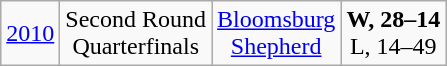<table class="wikitable">
<tr align="center">
<td><a href='#'>2010</a></td>
<td>Second Round<br>Quarterfinals</td>
<td><a href='#'>Bloomsburg</a><br><a href='#'>Shepherd</a></td>
<td><strong>W, 28–14</strong><br>L, 14–49</td>
</tr>
</table>
